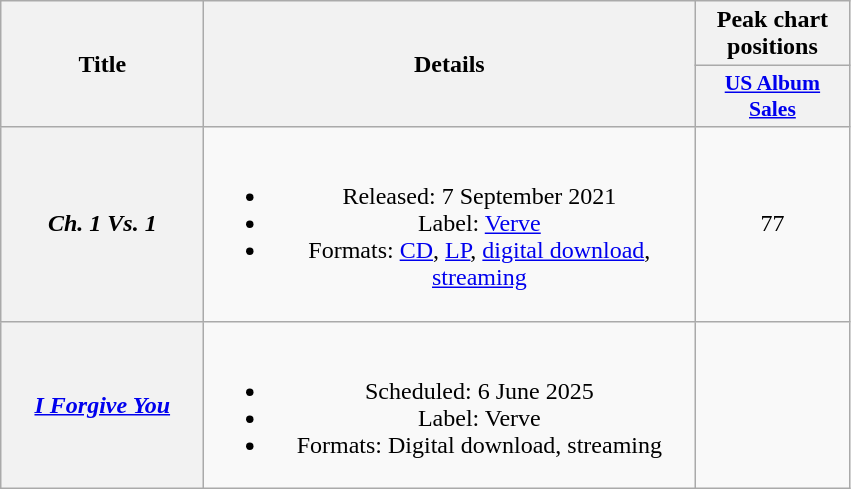<table class="wikitable plainrowheaders" style="text-align:center;">
<tr>
<th scope="col" rowspan="2" style="width:8em;">Title</th>
<th scope="col" rowspan="2" style="width:20em;">Details</th>
<th scope="col" colspan="1" style="width:6em;">Peak chart positions</th>
</tr>
<tr>
<th scope="col" style="width:3em;font-size:90%;"><a href='#'>US Album Sales</a><br></th>
</tr>
<tr>
<th scope="row"><em>Ch. 1 Vs. 1</em></th>
<td><br><ul><li>Released: 7 September 2021</li><li>Label: <a href='#'>Verve</a></li><li>Formats: <a href='#'>CD</a>, <a href='#'>LP</a>, <a href='#'>digital download</a>, <a href='#'>streaming</a></li></ul></td>
<td>77</td>
</tr>
<tr>
<th scope="row"><em><a href='#'>I Forgive You</a></em></th>
<td><br><ul><li>Scheduled: 6 June 2025</li><li>Label: Verve</li><li>Formats: Digital download, streaming</li></ul></td>
<td></td>
</tr>
</table>
